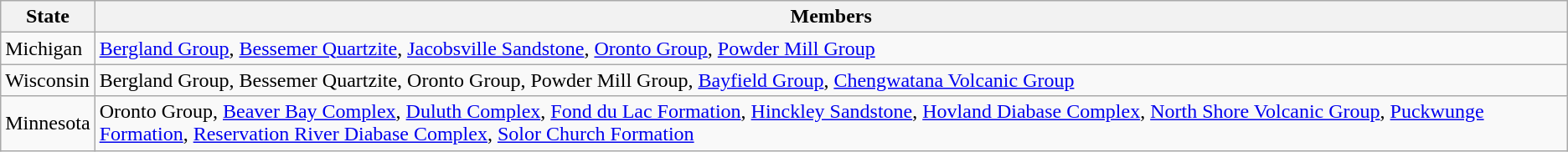<table class="wikitable">
<tr>
<th>State</th>
<th>Members</th>
</tr>
<tr>
<td>Michigan</td>
<td><a href='#'>Bergland Group</a>, <a href='#'>Bessemer Quartzite</a>, <a href='#'>Jacobsville Sandstone</a>, <a href='#'>Oronto Group</a>, <a href='#'>Powder Mill Group</a></td>
</tr>
<tr>
<td>Wisconsin</td>
<td>Bergland Group, Bessemer Quartzite, Oronto Group, Powder Mill Group, <a href='#'>Bayfield Group</a>, <a href='#'>Chengwatana Volcanic Group</a></td>
</tr>
<tr>
<td>Minnesota</td>
<td>Oronto Group, <a href='#'>Beaver Bay Complex</a>, <a href='#'>Duluth Complex</a>, <a href='#'>Fond du Lac Formation</a>, <a href='#'>Hinckley Sandstone</a>, <a href='#'>Hovland Diabase Complex</a>, <a href='#'>North Shore Volcanic Group</a>, <a href='#'>Puckwunge Formation</a>, <a href='#'>Reservation River Diabase Complex</a>, <a href='#'>Solor Church Formation</a></td>
</tr>
</table>
